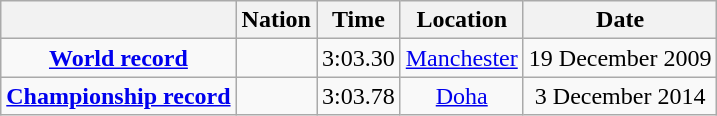<table class=wikitable style=text-align:center>
<tr>
<th></th>
<th>Nation</th>
<th>Time</th>
<th>Location</th>
<th>Date</th>
</tr>
<tr>
<td><strong><a href='#'>World record</a></strong></td>
<td align=left></td>
<td align=left>3:03.30</td>
<td><a href='#'>Manchester</a></td>
<td>19 December 2009</td>
</tr>
<tr>
<td><strong><a href='#'>Championship record</a></strong></td>
<td align=left></td>
<td align=left>3:03.78</td>
<td><a href='#'>Doha</a></td>
<td>3 December 2014</td>
</tr>
</table>
